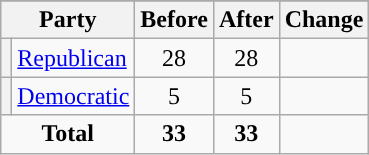<table class="wikitable" style="text-align:center;">
<tr>
</tr>
<tr>
<th colspan=2>Party</th>
<th>Before</th>
<th>After</th>
<th>Change</th>
</tr>
<tr>
<th style="background-color:"></th>
<td style="text-align:left;"><a href='#'>Republican</a></td>
<td>28</td>
<td>28</td>
<td></td>
</tr>
<tr>
<th style="background-color:"></th>
<td style="text-align:left;"><a href='#'>Democratic</a></td>
<td>5</td>
<td>5</td>
<td></td>
</tr>
<tr>
<td colspan=2><strong>Total</strong></td>
<td><strong>33</strong></td>
<td><strong>33</strong></td>
<td></td>
</tr>
</table>
